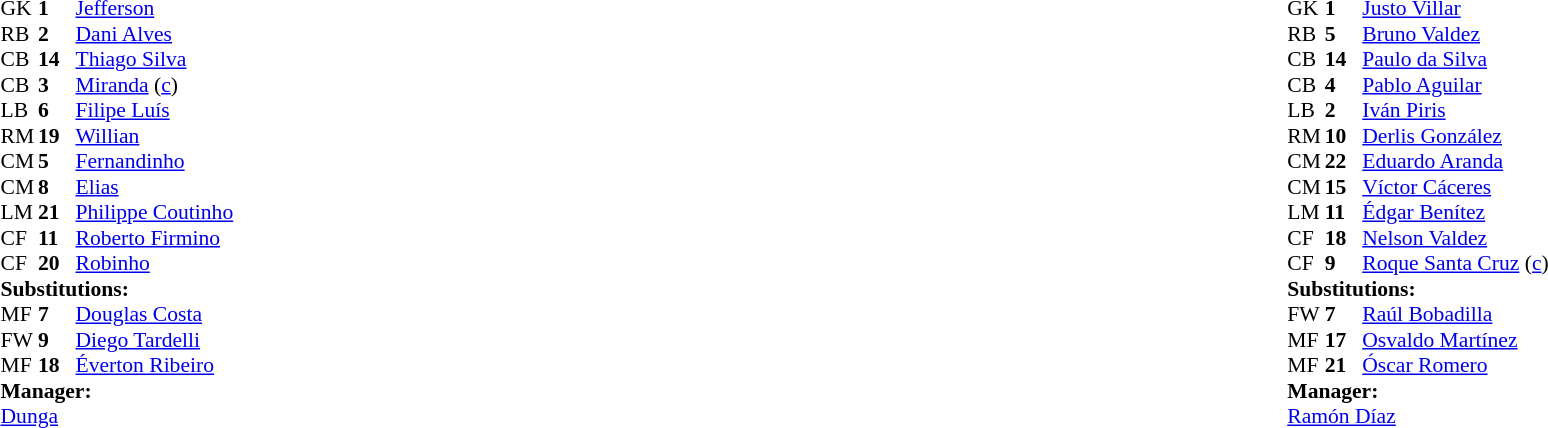<table width="100%">
<tr>
<td valign="top" width="40%"><br><table style="font-size:90%;" cellspacing="0" cellpadding="0">
<tr>
<th width="25"></th>
<th width="25"></th>
</tr>
<tr>
<td>GK</td>
<td><strong>1</strong></td>
<td><a href='#'>Jefferson</a></td>
</tr>
<tr>
<td>RB</td>
<td><strong>2</strong></td>
<td><a href='#'>Dani Alves</a></td>
<td></td>
</tr>
<tr>
<td>CB</td>
<td><strong>14</strong></td>
<td><a href='#'>Thiago Silva</a></td>
</tr>
<tr>
<td>CB</td>
<td><strong>3</strong></td>
<td><a href='#'>Miranda</a> (<a href='#'>c</a>)</td>
</tr>
<tr>
<td>LB</td>
<td><strong>6</strong></td>
<td><a href='#'>Filipe Luís</a></td>
</tr>
<tr>
<td>RM</td>
<td><strong>19</strong></td>
<td><a href='#'>Willian</a></td>
<td></td>
<td></td>
</tr>
<tr>
<td>CM</td>
<td><strong>5</strong></td>
<td><a href='#'>Fernandinho</a></td>
</tr>
<tr>
<td>CM</td>
<td><strong>8</strong></td>
<td><a href='#'>Elias</a></td>
</tr>
<tr>
<td>LM</td>
<td><strong>21</strong></td>
<td><a href='#'>Philippe Coutinho</a></td>
<td></td>
</tr>
<tr>
<td>CF</td>
<td><strong>11</strong></td>
<td><a href='#'>Roberto Firmino</a></td>
<td></td>
<td></td>
</tr>
<tr>
<td>CF</td>
<td><strong>20</strong></td>
<td><a href='#'>Robinho</a></td>
<td></td>
<td></td>
</tr>
<tr>
<td colspan=3><strong>Substitutions:</strong></td>
</tr>
<tr>
<td>MF</td>
<td><strong>7</strong></td>
<td><a href='#'>Douglas Costa</a></td>
<td></td>
<td></td>
</tr>
<tr>
<td>FW</td>
<td><strong>9</strong></td>
<td><a href='#'>Diego Tardelli</a></td>
<td></td>
<td></td>
</tr>
<tr>
<td>MF</td>
<td><strong>18</strong></td>
<td><a href='#'>Éverton Ribeiro</a></td>
<td></td>
<td></td>
</tr>
<tr>
<td colspan=3><strong>Manager:</strong></td>
</tr>
<tr>
<td colspan=4><a href='#'>Dunga</a></td>
</tr>
</table>
</td>
<td valign="top"></td>
<td valign="top" width="50%"><br><table style="font-size:90%;" cellspacing="0" cellpadding="0" align="center">
<tr>
<th width=25></th>
<th width=25></th>
</tr>
<tr>
<td>GK</td>
<td><strong>1</strong></td>
<td><a href='#'>Justo Villar</a></td>
</tr>
<tr>
<td>RB</td>
<td><strong>5</strong></td>
<td><a href='#'>Bruno Valdez</a></td>
<td></td>
</tr>
<tr>
<td>CB</td>
<td><strong>14</strong></td>
<td><a href='#'>Paulo da Silva</a></td>
</tr>
<tr>
<td>CB</td>
<td><strong>4</strong></td>
<td><a href='#'>Pablo Aguilar</a></td>
<td></td>
</tr>
<tr>
<td>LB</td>
<td><strong>2</strong></td>
<td><a href='#'>Iván Piris</a></td>
</tr>
<tr>
<td>RM</td>
<td><strong>10</strong></td>
<td><a href='#'>Derlis González</a></td>
</tr>
<tr>
<td>CM</td>
<td><strong>22</strong></td>
<td><a href='#'>Eduardo Aranda</a></td>
<td></td>
<td></td>
</tr>
<tr>
<td>CM</td>
<td><strong>15</strong></td>
<td><a href='#'>Víctor Cáceres</a></td>
</tr>
<tr>
<td>LM</td>
<td><strong>11</strong></td>
<td><a href='#'>Édgar Benítez</a></td>
<td></td>
<td></td>
</tr>
<tr>
<td>CF</td>
<td><strong>18</strong></td>
<td><a href='#'>Nelson Valdez</a></td>
<td></td>
<td></td>
</tr>
<tr>
<td>CF</td>
<td><strong>9</strong></td>
<td><a href='#'>Roque Santa Cruz</a> (<a href='#'>c</a>)</td>
</tr>
<tr>
<td colspan=3><strong>Substitutions:</strong></td>
</tr>
<tr>
<td>FW</td>
<td><strong>7</strong></td>
<td><a href='#'>Raúl Bobadilla</a></td>
<td></td>
<td></td>
</tr>
<tr>
<td>MF</td>
<td><strong>17</strong></td>
<td><a href='#'>Osvaldo Martínez</a></td>
<td></td>
<td></td>
</tr>
<tr>
<td>MF</td>
<td><strong>21</strong></td>
<td><a href='#'>Óscar Romero</a></td>
<td></td>
<td></td>
</tr>
<tr>
<td colspan=3><strong>Manager:</strong></td>
</tr>
<tr>
<td colspan=4> <a href='#'>Ramón Díaz</a></td>
</tr>
</table>
</td>
</tr>
</table>
